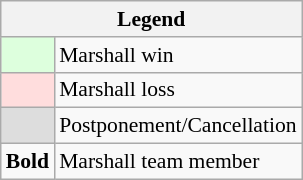<table class="wikitable" style="font-size:90%">
<tr>
<th colspan="2">Legend</th>
</tr>
<tr>
<td bgcolor="#ddffdd"> </td>
<td>Marshall win</td>
</tr>
<tr>
<td bgcolor="#ffdddd"> </td>
<td>Marshall loss</td>
</tr>
<tr>
<td bgcolor="#dddddd"> </td>
<td>Postponement/Cancellation</td>
</tr>
<tr>
<td><strong>Bold</strong></td>
<td>Marshall team member</td>
</tr>
</table>
